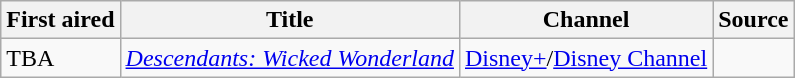<table class="wikitable sortable">
<tr>
<th>First aired</th>
<th>Title</th>
<th>Channel</th>
<th>Source</th>
</tr>
<tr>
<td>TBA</td>
<td><em><a href='#'>Descendants: Wicked Wonderland</a></em></td>
<td><a href='#'>Disney+</a>/<a href='#'>Disney Channel</a></td>
<td></td>
</tr>
</table>
